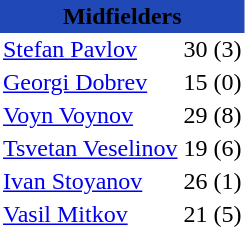<table class="toccolours" border="0" cellpadding="2" cellspacing="0" align="left" style="margin:0.5em;">
<tr>
<th colspan="4" align="center" bgcolor="#2049B7"><span>Midfielders</span></th>
</tr>
<tr>
<td> <a href='#'>Stefan Pavlov</a></td>
<td>30</td>
<td>(3)</td>
</tr>
<tr>
<td> <a href='#'>Georgi Dobrev</a></td>
<td>15</td>
<td>(0)</td>
</tr>
<tr>
<td> <a href='#'>Voyn Voynov</a></td>
<td>29</td>
<td>(8)</td>
</tr>
<tr>
<td> <a href='#'>Tsvetan Veselinov</a></td>
<td>19</td>
<td>(6)</td>
</tr>
<tr>
<td> <a href='#'>Ivan Stoyanov</a></td>
<td>26</td>
<td>(1)</td>
</tr>
<tr>
<td> <a href='#'>Vasil Mitkov</a></td>
<td>21</td>
<td>(5)</td>
</tr>
<tr>
</tr>
</table>
